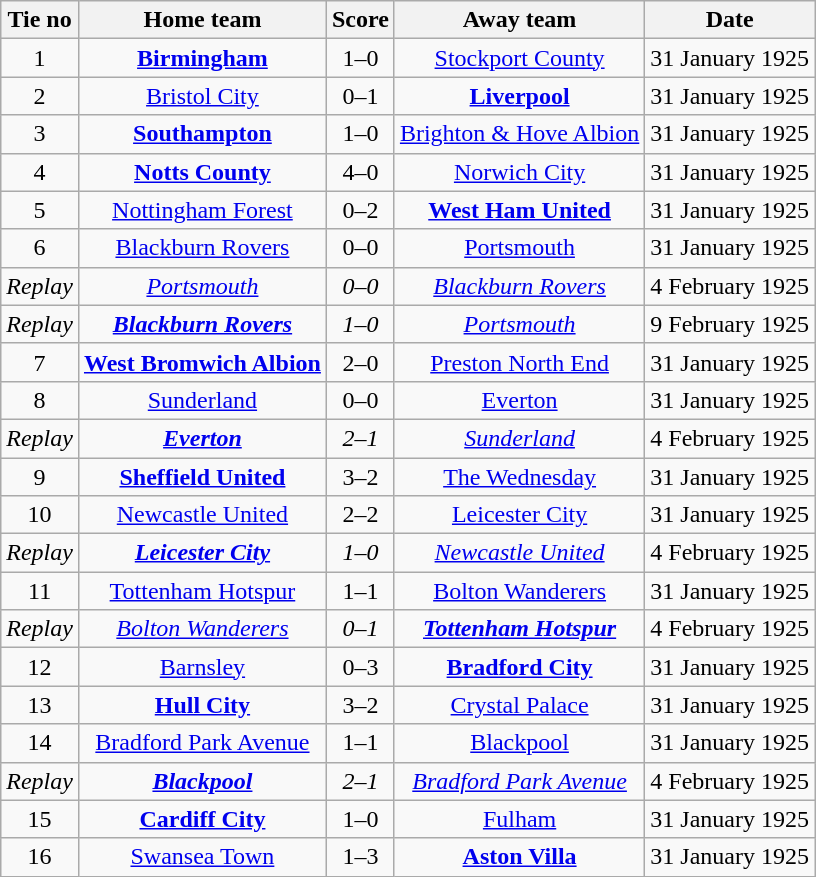<table class="wikitable" style="text-align: center">
<tr>
<th>Tie no</th>
<th>Home team</th>
<th>Score</th>
<th>Away team</th>
<th>Date</th>
</tr>
<tr>
<td>1</td>
<td><strong><a href='#'>Birmingham</a></strong></td>
<td>1–0</td>
<td><a href='#'>Stockport County</a></td>
<td>31 January 1925</td>
</tr>
<tr>
<td>2</td>
<td><a href='#'>Bristol City</a></td>
<td>0–1</td>
<td><strong><a href='#'>Liverpool</a></strong></td>
<td>31 January 1925</td>
</tr>
<tr>
<td>3</td>
<td><strong><a href='#'>Southampton</a></strong></td>
<td>1–0</td>
<td><a href='#'>Brighton & Hove Albion</a></td>
<td>31 January 1925</td>
</tr>
<tr>
<td>4</td>
<td><strong><a href='#'>Notts County</a></strong></td>
<td>4–0</td>
<td><a href='#'>Norwich City</a></td>
<td>31 January 1925</td>
</tr>
<tr>
<td>5</td>
<td><a href='#'>Nottingham Forest</a></td>
<td>0–2</td>
<td><strong><a href='#'>West Ham United</a></strong></td>
<td>31 January 1925</td>
</tr>
<tr>
<td>6</td>
<td><a href='#'>Blackburn Rovers</a></td>
<td>0–0</td>
<td><a href='#'>Portsmouth</a></td>
<td>31 January 1925</td>
</tr>
<tr>
<td><em>Replay</em></td>
<td><em><a href='#'>Portsmouth</a></em></td>
<td><em>0–0</em></td>
<td><em><a href='#'>Blackburn Rovers</a></em></td>
<td>4 February 1925</td>
</tr>
<tr>
<td><em>Replay</em></td>
<td><strong><em><a href='#'>Blackburn Rovers</a></em></strong></td>
<td><em>1–0</em></td>
<td><em><a href='#'>Portsmouth</a></em></td>
<td>9 February 1925</td>
</tr>
<tr>
<td>7</td>
<td><strong><a href='#'>West Bromwich Albion</a></strong></td>
<td>2–0</td>
<td><a href='#'>Preston North End</a></td>
<td>31 January 1925</td>
</tr>
<tr>
<td>8</td>
<td><a href='#'>Sunderland</a></td>
<td>0–0</td>
<td><a href='#'>Everton</a></td>
<td>31 January 1925</td>
</tr>
<tr>
<td><em>Replay</em></td>
<td><strong><em><a href='#'>Everton</a></em></strong></td>
<td><em>2–1</em></td>
<td><em><a href='#'>Sunderland</a></em></td>
<td>4 February 1925</td>
</tr>
<tr>
<td>9</td>
<td><strong><a href='#'>Sheffield United</a></strong></td>
<td>3–2</td>
<td><a href='#'>The Wednesday</a></td>
<td>31 January 1925</td>
</tr>
<tr>
<td>10</td>
<td><a href='#'>Newcastle United</a></td>
<td>2–2</td>
<td><a href='#'>Leicester City</a></td>
<td>31 January 1925</td>
</tr>
<tr>
<td><em>Replay</em></td>
<td><strong><em><a href='#'>Leicester City</a></em></strong></td>
<td><em>1–0</em></td>
<td><em><a href='#'>Newcastle United</a></em></td>
<td>4 February 1925</td>
</tr>
<tr>
<td>11</td>
<td><a href='#'>Tottenham Hotspur</a></td>
<td>1–1</td>
<td><a href='#'>Bolton Wanderers</a></td>
<td>31 January 1925</td>
</tr>
<tr>
<td><em>Replay</em></td>
<td><em><a href='#'>Bolton Wanderers</a></em></td>
<td><em>0–1</em></td>
<td><strong><em><a href='#'>Tottenham Hotspur</a></em></strong></td>
<td>4 February 1925</td>
</tr>
<tr>
<td>12</td>
<td><a href='#'>Barnsley</a></td>
<td>0–3</td>
<td><strong><a href='#'>Bradford City</a></strong></td>
<td>31 January 1925</td>
</tr>
<tr>
<td>13</td>
<td><strong><a href='#'>Hull City</a></strong></td>
<td>3–2</td>
<td><a href='#'>Crystal Palace</a></td>
<td>31 January 1925</td>
</tr>
<tr>
<td>14</td>
<td><a href='#'>Bradford Park Avenue</a></td>
<td>1–1</td>
<td><a href='#'>Blackpool</a></td>
<td>31 January 1925</td>
</tr>
<tr>
<td><em>Replay</em></td>
<td><strong><em><a href='#'>Blackpool</a></em></strong></td>
<td><em>2–1</em></td>
<td><em><a href='#'>Bradford Park Avenue</a></em></td>
<td>4 February 1925</td>
</tr>
<tr>
<td>15</td>
<td><strong><a href='#'>Cardiff City</a></strong></td>
<td>1–0</td>
<td><a href='#'>Fulham</a></td>
<td>31 January 1925</td>
</tr>
<tr>
<td>16</td>
<td><a href='#'>Swansea Town</a></td>
<td>1–3</td>
<td><strong><a href='#'>Aston Villa</a></strong></td>
<td>31 January 1925</td>
</tr>
</table>
